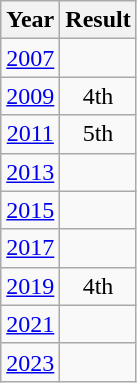<table class="wikitable" style="text-align:center">
<tr>
<th>Year</th>
<th>Result</th>
</tr>
<tr>
<td><a href='#'>2007</a></td>
<td></td>
</tr>
<tr>
<td><a href='#'>2009</a></td>
<td>4th</td>
</tr>
<tr>
<td><a href='#'>2011</a></td>
<td>5th</td>
</tr>
<tr>
<td><a href='#'>2013</a></td>
<td></td>
</tr>
<tr>
<td><a href='#'>2015</a></td>
<td></td>
</tr>
<tr>
<td><a href='#'>2017</a></td>
<td></td>
</tr>
<tr>
<td><a href='#'>2019</a></td>
<td>4th</td>
</tr>
<tr>
<td><a href='#'>2021</a></td>
<td></td>
</tr>
<tr>
<td><a href='#'>2023</a></td>
<td></td>
</tr>
</table>
